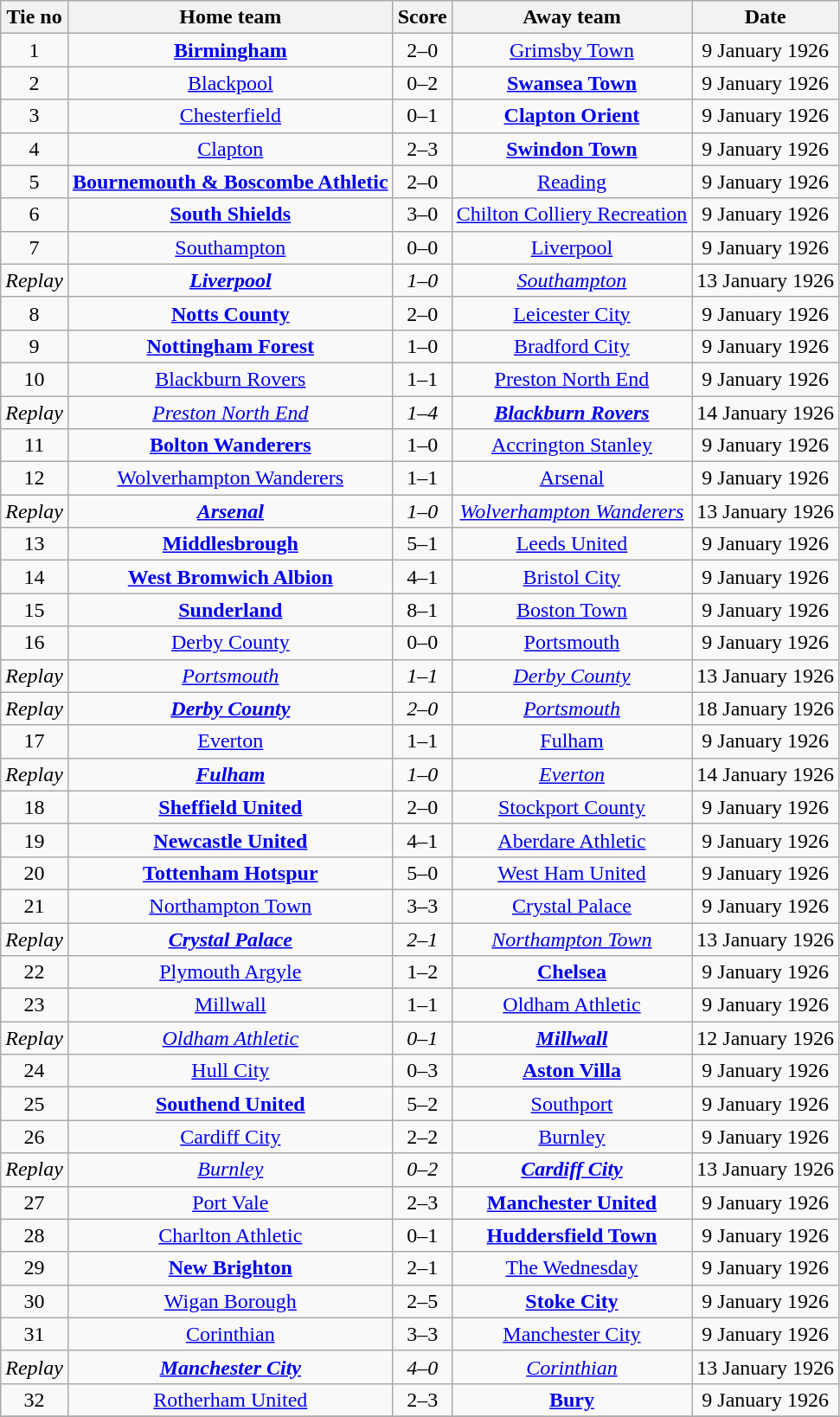<table class="wikitable" style="text-align: center">
<tr>
<th>Tie no</th>
<th>Home team</th>
<th>Score</th>
<th>Away team</th>
<th>Date</th>
</tr>
<tr>
<td>1</td>
<td><strong><a href='#'>Birmingham</a></strong></td>
<td>2–0</td>
<td><a href='#'>Grimsby Town</a></td>
<td>9 January 1926</td>
</tr>
<tr>
<td>2</td>
<td><a href='#'>Blackpool</a></td>
<td>0–2</td>
<td><strong><a href='#'>Swansea Town</a></strong></td>
<td>9 January 1926</td>
</tr>
<tr>
<td>3</td>
<td><a href='#'>Chesterfield</a></td>
<td>0–1</td>
<td><strong><a href='#'>Clapton Orient</a></strong></td>
<td>9 January 1926</td>
</tr>
<tr>
<td>4</td>
<td><a href='#'>Clapton</a></td>
<td>2–3</td>
<td><strong><a href='#'>Swindon Town</a></strong></td>
<td>9 January 1926</td>
</tr>
<tr>
<td>5</td>
<td><strong><a href='#'>Bournemouth & Boscombe Athletic</a></strong></td>
<td>2–0</td>
<td><a href='#'>Reading</a></td>
<td>9 January 1926</td>
</tr>
<tr>
<td>6</td>
<td><strong><a href='#'>South Shields</a></strong></td>
<td>3–0</td>
<td><a href='#'>Chilton Colliery Recreation</a></td>
<td>9 January 1926</td>
</tr>
<tr>
<td>7</td>
<td><a href='#'>Southampton</a></td>
<td>0–0</td>
<td><a href='#'>Liverpool</a></td>
<td>9 January 1926</td>
</tr>
<tr>
<td><em>Replay</em></td>
<td><strong><em><a href='#'>Liverpool</a></em></strong></td>
<td><em>1–0</em></td>
<td><em><a href='#'>Southampton</a></em></td>
<td>13 January 1926</td>
</tr>
<tr>
<td>8</td>
<td><strong><a href='#'>Notts County</a></strong></td>
<td>2–0</td>
<td><a href='#'>Leicester City</a></td>
<td>9 January 1926</td>
</tr>
<tr>
<td>9</td>
<td><strong><a href='#'>Nottingham Forest</a></strong></td>
<td>1–0</td>
<td><a href='#'>Bradford City</a></td>
<td>9 January 1926</td>
</tr>
<tr>
<td>10</td>
<td><a href='#'>Blackburn Rovers</a></td>
<td>1–1</td>
<td><a href='#'>Preston North End</a></td>
<td>9 January 1926</td>
</tr>
<tr>
<td><em>Replay</em></td>
<td><em><a href='#'>Preston North End</a></em></td>
<td><em>1–4</em></td>
<td><strong><em><a href='#'>Blackburn Rovers</a></em></strong></td>
<td>14 January 1926</td>
</tr>
<tr>
<td>11</td>
<td><strong><a href='#'>Bolton Wanderers</a></strong></td>
<td>1–0</td>
<td><a href='#'>Accrington Stanley</a></td>
<td>9 January 1926</td>
</tr>
<tr>
<td>12</td>
<td><a href='#'>Wolverhampton Wanderers</a></td>
<td>1–1</td>
<td><a href='#'>Arsenal</a></td>
<td>9 January 1926</td>
</tr>
<tr>
<td><em>Replay</em></td>
<td><strong><em><a href='#'>Arsenal</a></em></strong></td>
<td><em>1–0</em></td>
<td><em><a href='#'>Wolverhampton Wanderers</a></em></td>
<td>13 January 1926</td>
</tr>
<tr>
<td>13</td>
<td><strong><a href='#'>Middlesbrough</a></strong></td>
<td>5–1</td>
<td><a href='#'>Leeds United</a></td>
<td>9 January 1926</td>
</tr>
<tr>
<td>14</td>
<td><strong><a href='#'>West Bromwich Albion</a></strong></td>
<td>4–1</td>
<td><a href='#'>Bristol City</a></td>
<td>9 January 1926</td>
</tr>
<tr>
<td>15</td>
<td><strong><a href='#'>Sunderland</a></strong></td>
<td>8–1</td>
<td><a href='#'>Boston Town</a></td>
<td>9 January 1926</td>
</tr>
<tr>
<td>16</td>
<td><a href='#'>Derby County</a></td>
<td>0–0</td>
<td><a href='#'>Portsmouth</a></td>
<td>9 January 1926</td>
</tr>
<tr>
<td><em>Replay</em></td>
<td><em><a href='#'>Portsmouth</a></em></td>
<td><em>1–1</em></td>
<td><em><a href='#'>Derby County</a></em></td>
<td>13 January 1926</td>
</tr>
<tr>
<td><em>Replay</em></td>
<td><strong><em><a href='#'>Derby County</a></em></strong></td>
<td><em>2–0</em></td>
<td><em><a href='#'>Portsmouth</a></em></td>
<td>18 January 1926</td>
</tr>
<tr>
<td>17</td>
<td><a href='#'>Everton</a></td>
<td>1–1</td>
<td><a href='#'>Fulham</a></td>
<td>9 January 1926</td>
</tr>
<tr>
<td><em>Replay</em></td>
<td><strong><em><a href='#'>Fulham</a></em></strong></td>
<td><em>1–0</em></td>
<td><em><a href='#'>Everton</a></em></td>
<td>14 January 1926</td>
</tr>
<tr>
<td>18</td>
<td><strong><a href='#'>Sheffield United</a></strong></td>
<td>2–0</td>
<td><a href='#'>Stockport County</a></td>
<td>9 January 1926</td>
</tr>
<tr>
<td>19</td>
<td><strong><a href='#'>Newcastle United</a></strong></td>
<td>4–1</td>
<td><a href='#'>Aberdare Athletic</a></td>
<td>9 January 1926</td>
</tr>
<tr>
<td>20</td>
<td><strong><a href='#'>Tottenham Hotspur</a></strong></td>
<td>5–0</td>
<td><a href='#'>West Ham United</a></td>
<td>9 January 1926</td>
</tr>
<tr>
<td>21</td>
<td><a href='#'>Northampton Town</a></td>
<td>3–3</td>
<td><a href='#'>Crystal Palace</a></td>
<td>9 January 1926</td>
</tr>
<tr>
<td><em>Replay</em></td>
<td><strong><em><a href='#'>Crystal Palace</a></em></strong></td>
<td><em>2–1</em></td>
<td><em><a href='#'>Northampton Town</a></em></td>
<td>13 January 1926</td>
</tr>
<tr>
<td>22</td>
<td><a href='#'>Plymouth Argyle</a></td>
<td>1–2</td>
<td><strong><a href='#'>Chelsea</a></strong></td>
<td>9 January 1926</td>
</tr>
<tr>
<td>23</td>
<td><a href='#'>Millwall</a></td>
<td>1–1</td>
<td><a href='#'>Oldham Athletic</a></td>
<td>9 January 1926</td>
</tr>
<tr>
<td><em>Replay</em></td>
<td><em><a href='#'>Oldham Athletic</a></em></td>
<td><em>0–1</em></td>
<td><strong><em><a href='#'>Millwall</a></em></strong></td>
<td>12 January 1926</td>
</tr>
<tr>
<td>24</td>
<td><a href='#'>Hull City</a></td>
<td>0–3</td>
<td><strong><a href='#'>Aston Villa</a></strong></td>
<td>9 January 1926</td>
</tr>
<tr>
<td>25</td>
<td><strong><a href='#'>Southend United</a></strong></td>
<td>5–2</td>
<td><a href='#'>Southport</a></td>
<td>9 January 1926</td>
</tr>
<tr>
<td>26</td>
<td><a href='#'>Cardiff City</a></td>
<td>2–2</td>
<td><a href='#'>Burnley</a></td>
<td>9 January 1926</td>
</tr>
<tr>
<td><em>Replay</em></td>
<td><em><a href='#'>Burnley</a></em></td>
<td><em>0–2</em></td>
<td><strong><em><a href='#'>Cardiff City</a></em></strong></td>
<td>13 January 1926</td>
</tr>
<tr>
<td>27</td>
<td><a href='#'>Port Vale</a></td>
<td>2–3</td>
<td><strong><a href='#'>Manchester United</a></strong></td>
<td>9 January 1926</td>
</tr>
<tr>
<td>28</td>
<td><a href='#'>Charlton Athletic</a></td>
<td>0–1</td>
<td><strong><a href='#'>Huddersfield Town</a></strong></td>
<td>9 January 1926</td>
</tr>
<tr>
<td>29</td>
<td><strong><a href='#'>New Brighton</a></strong></td>
<td>2–1</td>
<td><a href='#'>The Wednesday</a></td>
<td>9 January 1926</td>
</tr>
<tr>
<td>30</td>
<td><a href='#'>Wigan Borough</a></td>
<td>2–5</td>
<td><strong><a href='#'>Stoke City</a></strong></td>
<td>9 January 1926</td>
</tr>
<tr>
<td>31</td>
<td><a href='#'>Corinthian</a></td>
<td>3–3</td>
<td><a href='#'>Manchester City</a></td>
<td>9 January 1926</td>
</tr>
<tr>
<td><em>Replay</em></td>
<td><strong><em><a href='#'>Manchester City</a></em></strong></td>
<td><em>4–0</em></td>
<td><em><a href='#'>Corinthian</a></em></td>
<td>13 January 1926</td>
</tr>
<tr>
<td>32</td>
<td><a href='#'>Rotherham United</a></td>
<td>2–3</td>
<td><strong><a href='#'>Bury</a></strong></td>
<td>9 January 1926</td>
</tr>
<tr>
</tr>
</table>
